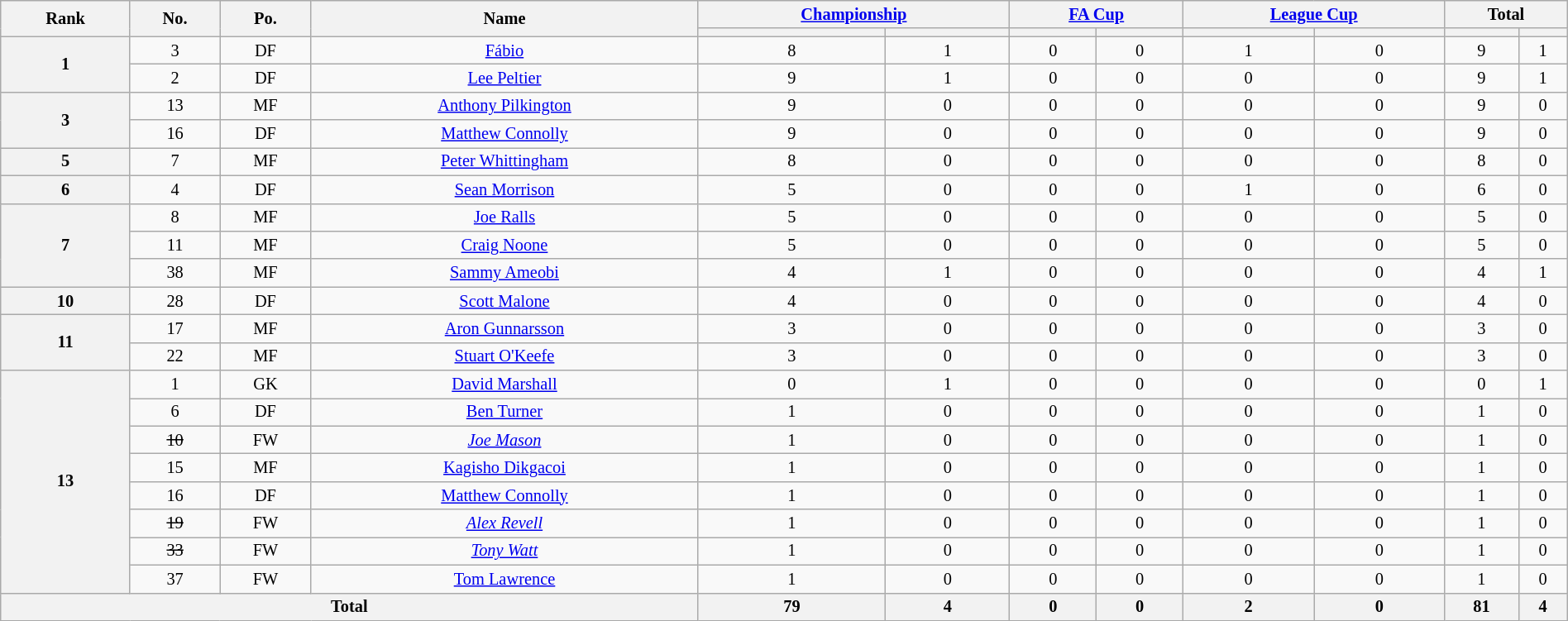<table class="wikitable" style="text-align:center; font-size:85%; width:100%;">
<tr>
<th rowspan=2>Rank</th>
<th rowspan=2>No.</th>
<th rowspan=2>Po.</th>
<th rowspan=2>Name</th>
<th colspan=2><a href='#'>Championship</a></th>
<th colspan=2><a href='#'>FA Cup</a></th>
<th colspan=2><a href='#'>League Cup</a></th>
<th colspan=2>Total</th>
</tr>
<tr>
<th></th>
<th></th>
<th></th>
<th></th>
<th></th>
<th></th>
<th></th>
<th></th>
</tr>
<tr>
<th rowspan=2>1</th>
<td>3</td>
<td>DF</td>
<td> <a href='#'>Fábio</a></td>
<td>8</td>
<td>1</td>
<td>0</td>
<td>0</td>
<td>1</td>
<td>0</td>
<td>9</td>
<td>1</td>
</tr>
<tr>
<td>2</td>
<td>DF</td>
<td> <a href='#'>Lee Peltier</a></td>
<td>9</td>
<td>1</td>
<td>0</td>
<td>0</td>
<td>0</td>
<td>0</td>
<td>9</td>
<td>1</td>
</tr>
<tr>
<th rowspan=2>3</th>
<td>13</td>
<td>MF</td>
<td> <a href='#'>Anthony Pilkington</a></td>
<td>9</td>
<td>0</td>
<td>0</td>
<td>0</td>
<td>0</td>
<td>0</td>
<td>9</td>
<td>0</td>
</tr>
<tr>
<td>16</td>
<td>DF</td>
<td> <a href='#'>Matthew Connolly</a></td>
<td>9</td>
<td>0</td>
<td>0</td>
<td>0</td>
<td>0</td>
<td>0</td>
<td>9</td>
<td>0</td>
</tr>
<tr>
<th rowspan=1>5</th>
<td>7</td>
<td>MF</td>
<td> <a href='#'>Peter Whittingham</a></td>
<td>8</td>
<td>0</td>
<td>0</td>
<td>0</td>
<td>0</td>
<td>0</td>
<td>8</td>
<td>0</td>
</tr>
<tr>
<th rowspan=1>6</th>
<td>4</td>
<td>DF</td>
<td> <a href='#'>Sean Morrison</a></td>
<td>5</td>
<td>0</td>
<td>0</td>
<td>0</td>
<td>1</td>
<td>0</td>
<td>6</td>
<td>0</td>
</tr>
<tr>
<th rowspan=3>7</th>
<td>8</td>
<td>MF</td>
<td> <a href='#'>Joe Ralls</a></td>
<td>5</td>
<td>0</td>
<td>0</td>
<td>0</td>
<td>0</td>
<td>0</td>
<td>5</td>
<td>0</td>
</tr>
<tr>
<td>11</td>
<td>MF</td>
<td> <a href='#'>Craig Noone</a></td>
<td>5</td>
<td>0</td>
<td>0</td>
<td>0</td>
<td>0</td>
<td>0</td>
<td>5</td>
<td>0</td>
</tr>
<tr>
<td>38</td>
<td>MF</td>
<td> <a href='#'>Sammy Ameobi</a></td>
<td>4</td>
<td>1</td>
<td>0</td>
<td>0</td>
<td>0</td>
<td>0</td>
<td>4</td>
<td>1</td>
</tr>
<tr>
<th rowspan=1>10</th>
<td>28</td>
<td>DF</td>
<td> <a href='#'>Scott Malone</a></td>
<td>4</td>
<td>0</td>
<td>0</td>
<td>0</td>
<td>0</td>
<td>0</td>
<td>4</td>
<td>0</td>
</tr>
<tr>
<th rowspan=2>11</th>
<td>17</td>
<td>MF</td>
<td> <a href='#'>Aron Gunnarsson</a></td>
<td>3</td>
<td>0</td>
<td>0</td>
<td>0</td>
<td>0</td>
<td>0</td>
<td>3</td>
<td>0</td>
</tr>
<tr>
<td>22</td>
<td>MF</td>
<td> <a href='#'>Stuart O'Keefe</a></td>
<td>3</td>
<td>0</td>
<td>0</td>
<td>0</td>
<td>0</td>
<td>0</td>
<td>3</td>
<td>0</td>
</tr>
<tr>
<th rowspan=8>13</th>
<td>1</td>
<td>GK</td>
<td> <a href='#'>David Marshall</a></td>
<td>0</td>
<td>1</td>
<td>0</td>
<td>0</td>
<td>0</td>
<td>0</td>
<td>0</td>
<td>1</td>
</tr>
<tr>
<td>6</td>
<td>DF</td>
<td> <a href='#'>Ben Turner</a></td>
<td>1</td>
<td>0</td>
<td>0</td>
<td>0</td>
<td>0</td>
<td>0</td>
<td>1</td>
<td>0</td>
</tr>
<tr>
<td><s>10</s></td>
<td>FW</td>
<td> <em><a href='#'>Joe Mason</a></em></td>
<td>1</td>
<td>0</td>
<td>0</td>
<td>0</td>
<td>0</td>
<td>0</td>
<td>1</td>
<td>0</td>
</tr>
<tr>
<td>15</td>
<td>MF</td>
<td> <a href='#'>Kagisho Dikgacoi</a></td>
<td>1</td>
<td>0</td>
<td>0</td>
<td>0</td>
<td>0</td>
<td>0</td>
<td>1</td>
<td>0</td>
</tr>
<tr>
<td>16</td>
<td>DF</td>
<td> <a href='#'>Matthew Connolly</a></td>
<td>1</td>
<td>0</td>
<td>0</td>
<td>0</td>
<td>0</td>
<td>0</td>
<td>1</td>
<td>0</td>
</tr>
<tr>
<td><s>19</s></td>
<td>FW</td>
<td> <em><a href='#'>Alex Revell</a></em></td>
<td>1</td>
<td>0</td>
<td>0</td>
<td>0</td>
<td>0</td>
<td>0</td>
<td>1</td>
<td>0</td>
</tr>
<tr>
<td><s>33</s></td>
<td>FW</td>
<td> <em><a href='#'>Tony Watt</a></em></td>
<td>1</td>
<td>0</td>
<td>0</td>
<td>0</td>
<td>0</td>
<td>0</td>
<td>1</td>
<td>0</td>
</tr>
<tr>
<td>37</td>
<td>FW</td>
<td> <a href='#'>Tom Lawrence</a></td>
<td>1</td>
<td>0</td>
<td>0</td>
<td>0</td>
<td>0</td>
<td>0</td>
<td>1</td>
<td>0</td>
</tr>
<tr>
<th colspan=4>Total</th>
<th>79</th>
<th>4</th>
<th>0</th>
<th>0</th>
<th>2</th>
<th>0</th>
<th>81</th>
<th>4</th>
</tr>
</table>
